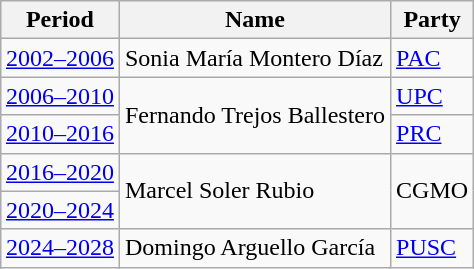<table class="wikitable" style="margin:auto">
<tr>
<th>Period</th>
<th>Name</th>
<th>Party</th>
</tr>
<tr>
<td><a href='#'>2002–2006</a></td>
<td>Sonia María Montero Díaz</td>
<td> <a href='#'>PAC</a></td>
</tr>
<tr>
<td><a href='#'>2006–2010</a></td>
<td rowspan="2">Fernando Trejos Ballestero</td>
<td> <a href='#'>UPC</a></td>
</tr>
<tr>
<td><a href='#'>2010–2016</a></td>
<td> <a href='#'>PRC</a></td>
</tr>
<tr>
<td><a href='#'>2016–2020</a></td>
<td rowspan="2">Marcel Soler Rubio</td>
<td rowspan="2"> CGMO</td>
</tr>
<tr>
<td><a href='#'>2020–2024</a></td>
</tr>
<tr>
<td><a href='#'>2024–2028</a></td>
<td>Domingo Arguello García</td>
<td> <a href='#'>PUSC</a></td>
</tr>
</table>
